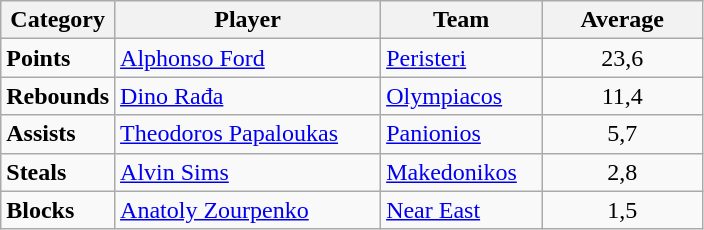<table class="wikitable">
<tr>
<th width="50">Category</th>
<th width="170">Player</th>
<th width="100">Team</th>
<th width="100">Average</th>
</tr>
<tr>
<td><strong>Points</strong></td>
<td> <a href='#'>Alphonso Ford</a></td>
<td><a href='#'>Peristeri</a></td>
<td align="center">23,6</td>
</tr>
<tr>
<td><strong>Rebounds</strong></td>
<td> <a href='#'>Dino Rađa</a></td>
<td><a href='#'>Olympiacos</a></td>
<td align="center">11,4</td>
</tr>
<tr>
<td><strong>Assists</strong></td>
<td> <a href='#'>Theodoros Papaloukas</a></td>
<td><a href='#'>Panionios</a></td>
<td align="center">5,7</td>
</tr>
<tr>
<td><strong>Steals</strong></td>
<td> <a href='#'>Alvin Sims</a></td>
<td><a href='#'>Makedonikos</a></td>
<td align="center">2,8</td>
</tr>
<tr>
<td><strong>Blocks</strong></td>
<td> <a href='#'>Anatoly Zourpenko</a></td>
<td><a href='#'>Near East</a></td>
<td align="center">1,5</td>
</tr>
</table>
